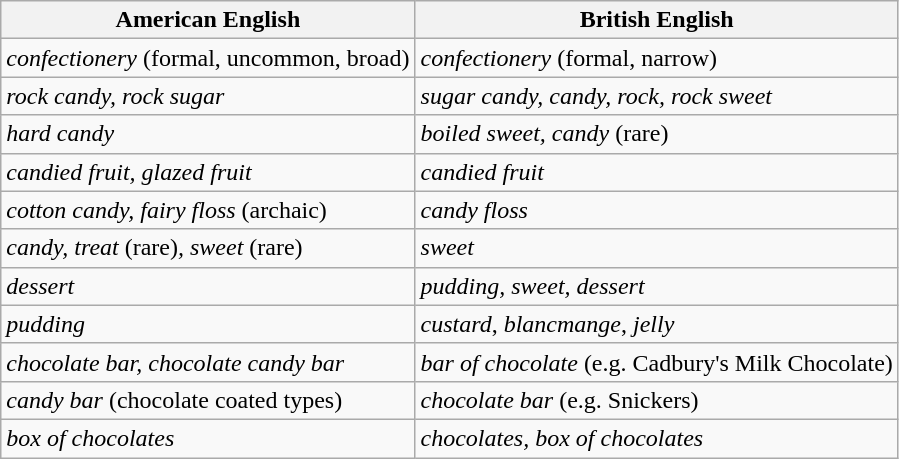<table class="wikitable sortable">
<tr>
<th>American English</th>
<th>British English</th>
</tr>
<tr>
<td><em>confectionery</em> (formal, uncommon, broad)</td>
<td><em>confectionery</em> (formal, narrow)</td>
</tr>
<tr>
<td><em>rock candy, rock sugar</em></td>
<td><em>sugar candy, candy, rock, rock sweet</em></td>
</tr>
<tr>
<td><em>hard candy</em></td>
<td><em>boiled sweet, candy</em> (rare)</td>
</tr>
<tr>
<td><em>candied fruit, glazed fruit</em></td>
<td><em>candied fruit</em></td>
</tr>
<tr>
<td><em>cotton candy,</em> <em>fairy floss</em> (archaic)</td>
<td><em>candy floss</em></td>
</tr>
<tr>
<td><em>candy, treat</em> (rare)<em>, sweet</em> (rare)</td>
<td><em>sweet</em></td>
</tr>
<tr>
<td><em>dessert</em></td>
<td><em>pudding, sweet, dessert</em></td>
</tr>
<tr>
<td><em>pudding</em></td>
<td><em>custard</em>, <em>blancmange</em>, <em>jelly</em></td>
</tr>
<tr>
<td><em>chocolate bar, chocolate candy bar</em></td>
<td><em>bar of chocolate</em> (e.g. Cadbury's Milk Chocolate)</td>
</tr>
<tr>
<td><em>candy bar</em> (chocolate coated types)</td>
<td><em>chocolate bar</em> (e.g. Snickers)</td>
</tr>
<tr>
<td><em>box of chocolates</em></td>
<td><em>chocolates, box of chocolates</em></td>
</tr>
</table>
